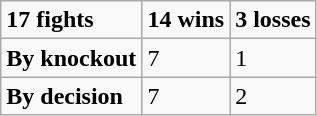<table class="wikitable">
<tr>
<td><strong>17 fights</strong></td>
<td><strong>14 wins</strong></td>
<td><strong>3 losses</strong></td>
</tr>
<tr>
<td><strong>By knockout</strong></td>
<td>7</td>
<td>1</td>
</tr>
<tr>
<td><strong>By decision</strong></td>
<td>7</td>
<td>2</td>
</tr>
</table>
